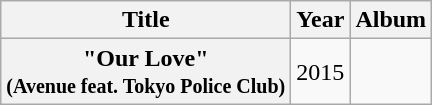<table class="wikitable plainrowheaders" style="text-align:center;">
<tr>
<th scope="col">Title</th>
<th scope="col">Year</th>
<th scope="col">Album</th>
</tr>
<tr>
<th scope="row">"Our Love"<br><small>(Avenue feat. Tokyo Police Club)</small></th>
<td>2015</td>
<td></td>
</tr>
</table>
